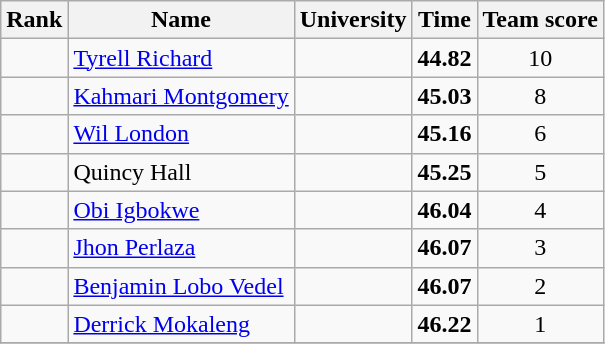<table class="wikitable sortable" style="text-align:center">
<tr>
<th>Rank</th>
<th>Name</th>
<th>University</th>
<th>Time</th>
<th>Team score</th>
</tr>
<tr>
<td></td>
<td align=left><a href='#'>Tyrell Richard</a></td>
<td></td>
<td><strong>44.82</strong></td>
<td>10</td>
</tr>
<tr>
<td></td>
<td align=left><a href='#'>Kahmari Montgomery</a></td>
<td></td>
<td><strong>45.03</strong></td>
<td>8</td>
</tr>
<tr>
<td></td>
<td align=left><a href='#'>Wil London</a></td>
<td></td>
<td><strong>45.16</strong></td>
<td>6</td>
</tr>
<tr>
<td></td>
<td align=left>Quincy Hall</td>
<td></td>
<td><strong>45.25</strong></td>
<td>5</td>
</tr>
<tr>
<td></td>
<td align=left><a href='#'>Obi Igbokwe</a></td>
<td></td>
<td><strong>46.04</strong></td>
<td>4</td>
</tr>
<tr>
<td></td>
<td align=left><a href='#'>Jhon Perlaza</a> </td>
<td></td>
<td><strong>46.07 </strong></td>
<td>3</td>
</tr>
<tr>
<td></td>
<td align=left><a href='#'>Benjamin Lobo Vedel</a> </td>
<td></td>
<td><strong>46.07</strong></td>
<td>2</td>
</tr>
<tr>
<td></td>
<td align=left><a href='#'>Derrick Mokaleng</a> </td>
<td></td>
<td><strong>46.22</strong></td>
<td>1</td>
</tr>
<tr>
</tr>
</table>
